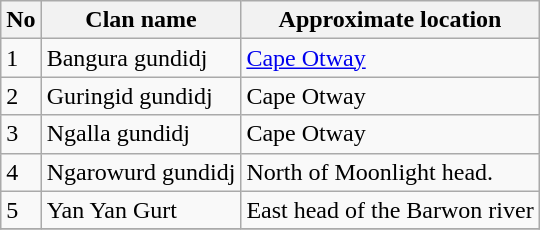<table class="wikitable">
<tr>
<th>No</th>
<th>Clan name</th>
<th>Approximate location</th>
</tr>
<tr>
<td>1</td>
<td>Bangura gundidj</td>
<td><a href='#'>Cape Otway</a></td>
</tr>
<tr>
<td>2</td>
<td>Guringid gundidj</td>
<td>Cape Otway</td>
</tr>
<tr>
<td>3</td>
<td>Ngalla gundidj</td>
<td>Cape Otway</td>
</tr>
<tr>
<td>4</td>
<td>Ngarowurd gundidj</td>
<td>North of Moonlight head.</td>
</tr>
<tr>
<td>5</td>
<td>Yan Yan Gurt</td>
<td>East head of the Barwon river</td>
</tr>
<tr>
</tr>
</table>
